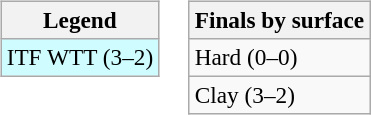<table>
<tr valign=top>
<td><br><table class="wikitable" style=font-size:97%>
<tr>
<th>Legend</th>
</tr>
<tr style="background:#cffcff;">
<td>ITF WTT (3–2)</td>
</tr>
</table>
</td>
<td><br><table class="wikitable" style=font-size:97%>
<tr>
<th>Finals by surface</th>
</tr>
<tr>
<td>Hard (0–0)</td>
</tr>
<tr>
<td>Clay (3–2)</td>
</tr>
</table>
</td>
</tr>
</table>
